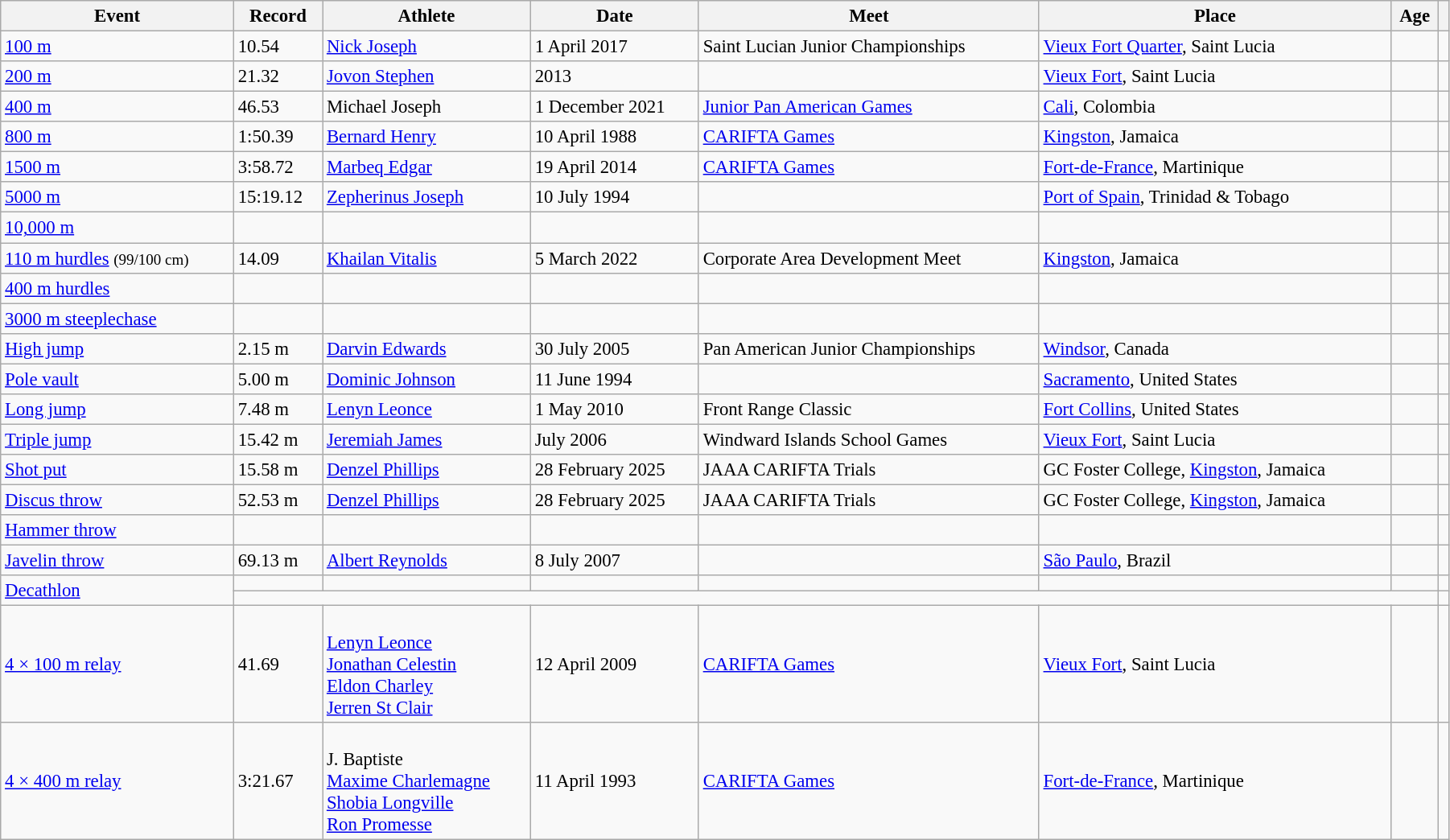<table class="wikitable" style="font-size:95%; width: 95%;">
<tr>
<th>Event</th>
<th>Record</th>
<th>Athlete</th>
<th>Date</th>
<th>Meet</th>
<th>Place</th>
<th>Age</th>
<th></th>
</tr>
<tr>
<td><a href='#'>100 m</a></td>
<td>10.54 </td>
<td><a href='#'>Nick Joseph</a></td>
<td>1 April 2017</td>
<td>Saint Lucian Junior Championships</td>
<td><a href='#'>Vieux Fort Quarter</a>, Saint Lucia</td>
<td></td>
<td></td>
</tr>
<tr>
<td><a href='#'>200 m</a></td>
<td>21.32</td>
<td><a href='#'>Jovon Stephen</a></td>
<td>2013</td>
<td></td>
<td><a href='#'>Vieux Fort</a>, Saint Lucia</td>
<td></td>
<td></td>
</tr>
<tr>
<td><a href='#'>400 m</a></td>
<td>46.53 </td>
<td>Michael Joseph</td>
<td>1 December 2021</td>
<td><a href='#'>Junior Pan American Games</a></td>
<td><a href='#'>Cali</a>, Colombia</td>
<td></td>
<td></td>
</tr>
<tr>
<td><a href='#'>800 m</a></td>
<td>1:50.39</td>
<td><a href='#'>Bernard Henry</a></td>
<td>10 April 1988</td>
<td><a href='#'>CARIFTA Games</a></td>
<td><a href='#'>Kingston</a>, Jamaica</td>
<td></td>
<td></td>
</tr>
<tr>
<td><a href='#'>1500 m</a></td>
<td>3:58.72</td>
<td><a href='#'>Marbeq Edgar</a></td>
<td>19 April 2014</td>
<td><a href='#'>CARIFTA Games</a></td>
<td><a href='#'>Fort-de-France</a>, Martinique</td>
<td></td>
<td></td>
</tr>
<tr>
<td><a href='#'>5000 m</a></td>
<td>15:19.12</td>
<td><a href='#'>Zepherinus Joseph</a></td>
<td>10 July 1994</td>
<td></td>
<td><a href='#'>Port of Spain</a>, Trinidad & Tobago</td>
<td></td>
<td></td>
</tr>
<tr>
<td><a href='#'>10,000 m</a></td>
<td></td>
<td></td>
<td></td>
<td></td>
<td></td>
<td></td>
<td></td>
</tr>
<tr>
<td><a href='#'>110 m hurdles</a> <small>(99/100 cm)</small></td>
<td>14.09 </td>
<td><a href='#'>Khailan Vitalis</a></td>
<td>5 March 2022</td>
<td>Corporate Area Development Meet</td>
<td><a href='#'>Kingston</a>, Jamaica</td>
<td></td>
<td></td>
</tr>
<tr>
<td><a href='#'>400 m hurdles</a></td>
<td></td>
<td></td>
<td></td>
<td></td>
<td></td>
<td></td>
<td></td>
</tr>
<tr>
<td><a href='#'>3000 m steeplechase</a></td>
<td></td>
<td></td>
<td></td>
<td></td>
<td></td>
<td></td>
<td></td>
</tr>
<tr>
<td><a href='#'>High jump</a></td>
<td>2.15 m</td>
<td><a href='#'>Darvin Edwards</a></td>
<td>30 July 2005</td>
<td>Pan American Junior Championships</td>
<td><a href='#'>Windsor</a>, Canada</td>
<td></td>
<td></td>
</tr>
<tr>
<td><a href='#'>Pole vault</a></td>
<td>5.00 m</td>
<td><a href='#'>Dominic Johnson</a></td>
<td>11 June 1994</td>
<td></td>
<td><a href='#'>Sacramento</a>, United States</td>
<td></td>
<td></td>
</tr>
<tr>
<td><a href='#'>Long jump</a></td>
<td>7.48 m </td>
<td><a href='#'>Lenyn Leonce</a></td>
<td>1 May 2010</td>
<td>Front Range Classic</td>
<td><a href='#'>Fort Collins</a>, United States</td>
<td></td>
<td></td>
</tr>
<tr>
<td><a href='#'>Triple jump</a></td>
<td>15.42 m</td>
<td><a href='#'>Jeremiah James</a></td>
<td>July 2006</td>
<td>Windward Islands School Games</td>
<td><a href='#'>Vieux Fort</a>, Saint Lucia</td>
<td></td>
<td></td>
</tr>
<tr>
<td><a href='#'>Shot put</a></td>
<td>15.58 m</td>
<td><a href='#'>Denzel Phillips</a></td>
<td>28 February 2025</td>
<td>JAAA CARIFTA Trials</td>
<td>GC Foster College, <a href='#'>Kingston</a>, Jamaica</td>
<td></td>
<td></td>
</tr>
<tr>
<td><a href='#'>Discus throw</a></td>
<td>52.53 m</td>
<td><a href='#'>Denzel Phillips</a></td>
<td>28 February 2025</td>
<td>JAAA CARIFTA Trials</td>
<td>GC Foster College, <a href='#'>Kingston</a>, Jamaica</td>
<td></td>
<td></td>
</tr>
<tr>
<td><a href='#'>Hammer throw</a></td>
<td></td>
<td></td>
<td></td>
<td></td>
<td></td>
<td></td>
<td></td>
</tr>
<tr>
<td><a href='#'>Javelin throw</a></td>
<td>69.13 m</td>
<td><a href='#'>Albert Reynolds</a></td>
<td>8 July 2007</td>
<td></td>
<td><a href='#'>São Paulo</a>, Brazil</td>
<td></td>
<td></td>
</tr>
<tr>
<td rowspan=2><a href='#'>Decathlon</a></td>
<td></td>
<td></td>
<td></td>
<td></td>
<td></td>
<td></td>
</tr>
<tr>
<td colspan=6></td>
<td></td>
</tr>
<tr>
<td><a href='#'>4 × 100 m relay</a></td>
<td>41.69</td>
<td><br><a href='#'>Lenyn Leonce</a><br><a href='#'>Jonathan Celestin</a><br><a href='#'>Eldon Charley</a><br><a href='#'>Jerren St Clair</a></td>
<td>12 April 2009</td>
<td><a href='#'>CARIFTA Games</a></td>
<td><a href='#'>Vieux Fort</a>, Saint Lucia</td>
<td></td>
<td></td>
</tr>
<tr>
<td><a href='#'>4 × 400 m relay</a></td>
<td>3:21.67</td>
<td><br>J. Baptiste<br><a href='#'>Maxime Charlemagne</a><br><a href='#'>Shobia Longville</a><br><a href='#'>Ron Promesse</a></td>
<td>11 April 1993</td>
<td><a href='#'>CARIFTA Games</a></td>
<td><a href='#'>Fort-de-France</a>, Martinique</td>
<td><br><br><br></td>
<td></td>
</tr>
</table>
